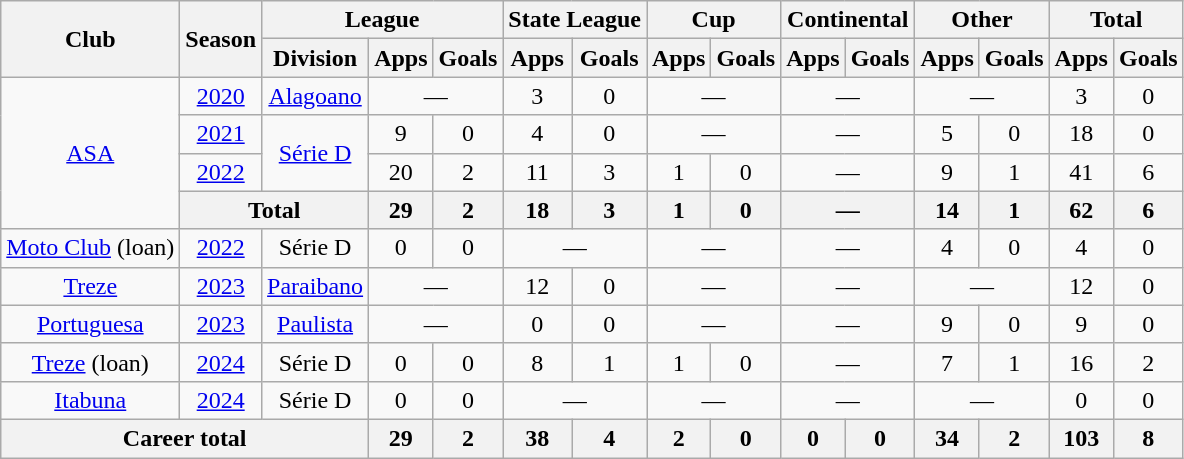<table class="wikitable" style="text-align: center;">
<tr>
<th rowspan="2">Club</th>
<th rowspan="2">Season</th>
<th colspan="3">League</th>
<th colspan="2">State League</th>
<th colspan="2">Cup</th>
<th colspan="2">Continental</th>
<th colspan="2">Other</th>
<th colspan="2">Total</th>
</tr>
<tr>
<th>Division</th>
<th>Apps</th>
<th>Goals</th>
<th>Apps</th>
<th>Goals</th>
<th>Apps</th>
<th>Goals</th>
<th>Apps</th>
<th>Goals</th>
<th>Apps</th>
<th>Goals</th>
<th>Apps</th>
<th>Goals</th>
</tr>
<tr>
<td rowspan="4" valign="center"><a href='#'>ASA</a></td>
<td><a href='#'>2020</a></td>
<td><a href='#'>Alagoano</a></td>
<td colspan="2">—</td>
<td>3</td>
<td>0</td>
<td colspan="2">—</td>
<td colspan="2">—</td>
<td colspan="2">—</td>
<td>3</td>
<td>0</td>
</tr>
<tr>
<td><a href='#'>2021</a></td>
<td rowspan="2"><a href='#'>Série D</a></td>
<td>9</td>
<td>0</td>
<td>4</td>
<td>0</td>
<td colspan="2">—</td>
<td colspan="2">—</td>
<td>5</td>
<td>0</td>
<td>18</td>
<td>0</td>
</tr>
<tr>
<td><a href='#'>2022</a></td>
<td>20</td>
<td>2</td>
<td>11</td>
<td>3</td>
<td>1</td>
<td>0</td>
<td colspan="2">—</td>
<td>9</td>
<td>1</td>
<td>41</td>
<td>6</td>
</tr>
<tr>
<th colspan="2">Total</th>
<th>29</th>
<th>2</th>
<th>18</th>
<th>3</th>
<th>1</th>
<th>0</th>
<th colspan="2">—</th>
<th>14</th>
<th>1</th>
<th>62</th>
<th>6</th>
</tr>
<tr>
<td valign="center"><a href='#'>Moto Club</a> (loan)</td>
<td><a href='#'>2022</a></td>
<td>Série D</td>
<td>0</td>
<td>0</td>
<td colspan="2">—</td>
<td colspan="2">—</td>
<td colspan="2">—</td>
<td>4</td>
<td>0</td>
<td>4</td>
<td>0</td>
</tr>
<tr>
<td valign="center"><a href='#'>Treze</a></td>
<td><a href='#'>2023</a></td>
<td><a href='#'>Paraibano</a></td>
<td colspan="2">—</td>
<td>12</td>
<td>0</td>
<td colspan="2">—</td>
<td colspan="2">—</td>
<td colspan="2">—</td>
<td>12</td>
<td>0</td>
</tr>
<tr>
<td valign="center"><a href='#'>Portuguesa</a></td>
<td><a href='#'>2023</a></td>
<td><a href='#'>Paulista</a></td>
<td colspan="2">—</td>
<td>0</td>
<td>0</td>
<td colspan="2">—</td>
<td colspan="2">—</td>
<td>9</td>
<td>0</td>
<td>9</td>
<td>0</td>
</tr>
<tr>
<td valign="center"><a href='#'>Treze</a> (loan)</td>
<td><a href='#'>2024</a></td>
<td>Série D</td>
<td>0</td>
<td>0</td>
<td>8</td>
<td>1</td>
<td>1</td>
<td>0</td>
<td colspan="2">—</td>
<td>7</td>
<td>1</td>
<td>16</td>
<td>2</td>
</tr>
<tr>
<td valign="center"><a href='#'>Itabuna</a></td>
<td><a href='#'>2024</a></td>
<td>Série D</td>
<td>0</td>
<td>0</td>
<td colspan="2">—</td>
<td colspan="2">—</td>
<td colspan="2">—</td>
<td colspan="2">—</td>
<td>0</td>
<td>0</td>
</tr>
<tr>
<th colspan="3"><strong>Career total</strong></th>
<th>29</th>
<th>2</th>
<th>38</th>
<th>4</th>
<th>2</th>
<th>0</th>
<th>0</th>
<th>0</th>
<th>34</th>
<th>2</th>
<th>103</th>
<th>8</th>
</tr>
</table>
